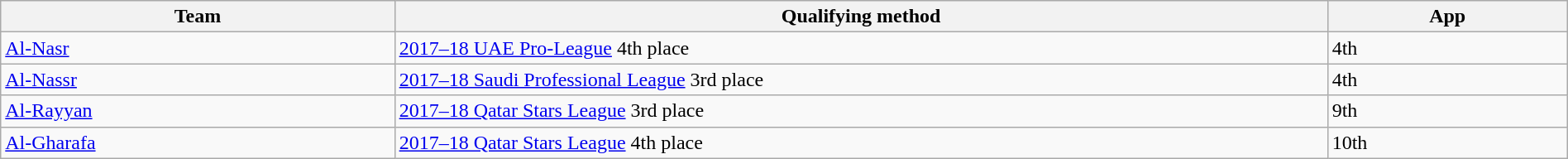<table class="wikitable" style="table-layout:fixed;width:100%;">
<tr>
<th width=25%>Team</th>
<th width=60%>Qualifying method</th>
<th width=15%>App </th>
</tr>
<tr>
<td> <a href='#'>Al-Nasr</a></td>
<td><a href='#'>2017–18 UAE Pro-League</a> 4th place</td>
<td>4th </td>
</tr>
<tr>
<td> <a href='#'>Al-Nassr</a></td>
<td><a href='#'>2017–18 Saudi Professional League</a> 3rd place</td>
<td>4th </td>
</tr>
<tr>
<td> <a href='#'>Al-Rayyan</a></td>
<td><a href='#'>2017–18 Qatar Stars League</a> 3rd place</td>
<td>9th </td>
</tr>
<tr>
<td> <a href='#'>Al-Gharafa</a></td>
<td><a href='#'>2017–18 Qatar Stars League</a> 4th place</td>
<td>10th </td>
</tr>
</table>
